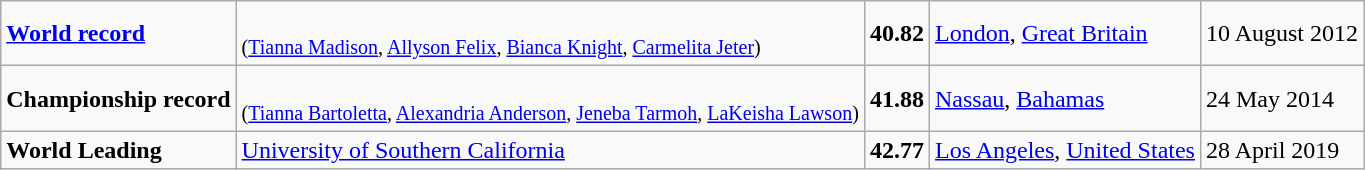<table class="wikitable">
<tr>
<td><strong><a href='#'>World record</a></strong></td>
<td><br><small>(<a href='#'>Tianna Madison</a>, <a href='#'>Allyson Felix</a>, <a href='#'>Bianca Knight</a>, <a href='#'>Carmelita Jeter</a>)</small></td>
<td><strong>40.82</strong></td>
<td> <a href='#'>London</a>, <a href='#'>Great Britain</a></td>
<td>10 August 2012</td>
</tr>
<tr>
<td><strong>Championship record</strong></td>
<td><br><small>(<a href='#'>Tianna Bartoletta</a>, <a href='#'>Alexandria Anderson</a>, <a href='#'>Jeneba Tarmoh</a>, <a href='#'>LaKeisha Lawson</a>)</small></td>
<td><strong>41.88</strong></td>
<td> <a href='#'>Nassau</a>, <a href='#'>Bahamas</a></td>
<td>24 May 2014</td>
</tr>
<tr>
<td><strong>World Leading</strong></td>
<td><a href='#'>University of Southern California</a></td>
<td><strong>42.77</strong></td>
<td> <a href='#'>Los Angeles</a>, <a href='#'>United States</a></td>
<td>28 April 2019</td>
</tr>
</table>
